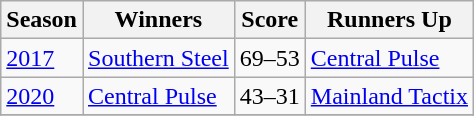<table class="wikitable collapsible">
<tr>
<th>Season</th>
<th>Winners</th>
<th>Score</th>
<th>Runners Up</th>
</tr>
<tr>
<td><a href='#'>2017</a></td>
<td><a href='#'>Southern Steel</a></td>
<td>69–53</td>
<td><a href='#'>Central Pulse</a></td>
</tr>
<tr>
<td><a href='#'>2020</a></td>
<td><a href='#'>Central Pulse</a></td>
<td>43–31</td>
<td><a href='#'>Mainland Tactix</a></td>
</tr>
<tr>
</tr>
</table>
